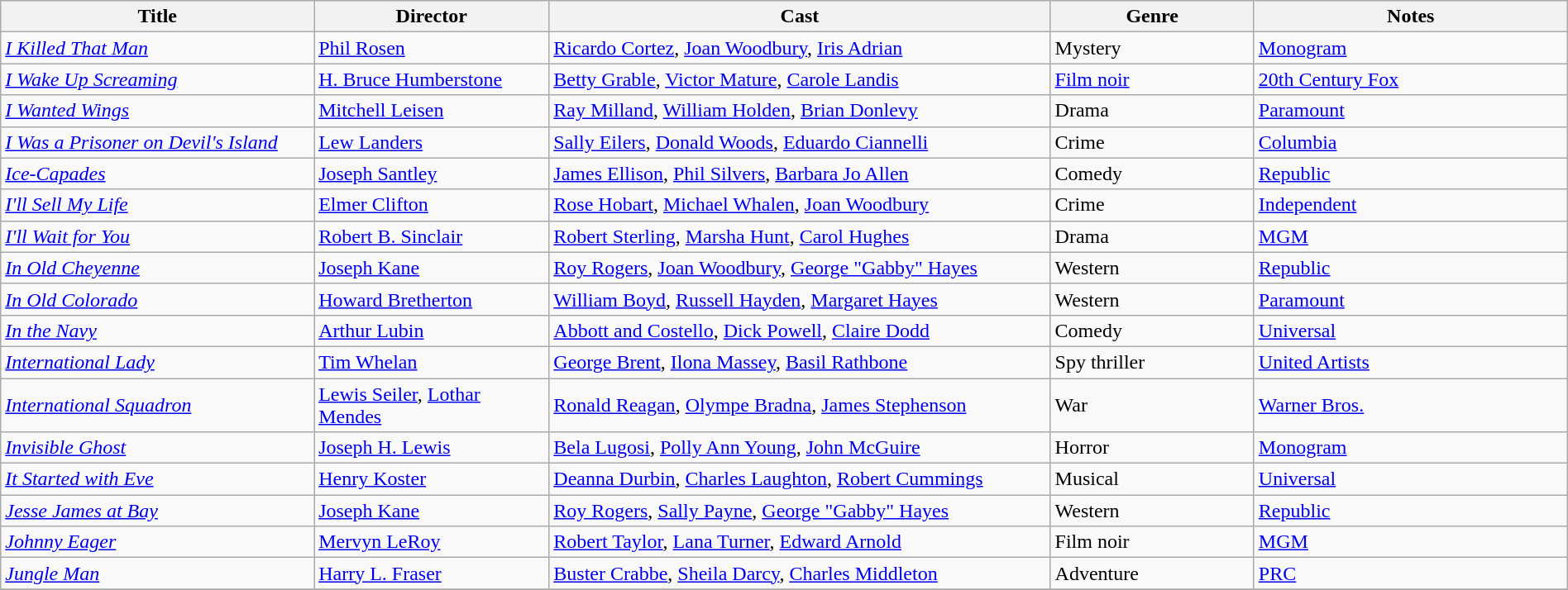<table class="wikitable" style="width:100%;">
<tr>
<th style="width:20%;">Title</th>
<th style="width:15%;">Director</th>
<th style="width:32%;">Cast</th>
<th style="width:13%;">Genre</th>
<th style="width:20%;">Notes</th>
</tr>
<tr>
<td><em><a href='#'>I Killed That Man</a></em></td>
<td><a href='#'>Phil Rosen</a></td>
<td><a href='#'>Ricardo Cortez</a>, <a href='#'>Joan Woodbury</a>, <a href='#'>Iris Adrian</a></td>
<td>Mystery</td>
<td><a href='#'>Monogram</a></td>
</tr>
<tr>
<td><em><a href='#'>I Wake Up Screaming</a></em></td>
<td><a href='#'>H. Bruce Humberstone</a></td>
<td><a href='#'>Betty Grable</a>, <a href='#'>Victor Mature</a>, <a href='#'>Carole Landis</a></td>
<td><a href='#'>Film noir</a></td>
<td><a href='#'>20th Century Fox</a></td>
</tr>
<tr>
<td><em><a href='#'>I Wanted Wings</a></em></td>
<td><a href='#'>Mitchell Leisen</a></td>
<td><a href='#'>Ray Milland</a>, <a href='#'>William Holden</a>, <a href='#'>Brian Donlevy</a></td>
<td>Drama</td>
<td><a href='#'>Paramount</a></td>
</tr>
<tr>
<td><em><a href='#'>I Was a Prisoner on Devil's Island</a></em></td>
<td><a href='#'>Lew Landers</a></td>
<td><a href='#'>Sally Eilers</a>, <a href='#'>Donald Woods</a>, <a href='#'>Eduardo Ciannelli</a></td>
<td>Crime</td>
<td><a href='#'>Columbia</a></td>
</tr>
<tr>
<td><em><a href='#'>Ice-Capades</a></em></td>
<td><a href='#'>Joseph Santley</a></td>
<td><a href='#'>James Ellison</a>, <a href='#'>Phil Silvers</a>, <a href='#'>Barbara Jo Allen</a></td>
<td>Comedy</td>
<td><a href='#'>Republic</a></td>
</tr>
<tr>
<td><em><a href='#'>I'll Sell My Life</a></em></td>
<td><a href='#'>Elmer Clifton</a></td>
<td><a href='#'>Rose Hobart</a>, <a href='#'>Michael Whalen</a>, <a href='#'>Joan Woodbury</a></td>
<td>Crime</td>
<td><a href='#'>Independent</a></td>
</tr>
<tr>
<td><em><a href='#'>I'll Wait for You</a></em></td>
<td><a href='#'>Robert B. Sinclair</a></td>
<td><a href='#'>Robert Sterling</a>, <a href='#'>Marsha Hunt</a>, <a href='#'>Carol Hughes</a></td>
<td>Drama</td>
<td><a href='#'>MGM</a></td>
</tr>
<tr>
<td><em><a href='#'>In Old Cheyenne</a></em></td>
<td><a href='#'>Joseph Kane</a></td>
<td><a href='#'>Roy Rogers</a>, <a href='#'>Joan Woodbury</a>, <a href='#'>George "Gabby" Hayes</a></td>
<td>Western</td>
<td><a href='#'>Republic</a></td>
</tr>
<tr>
<td><em><a href='#'>In Old Colorado</a></em></td>
<td><a href='#'>Howard Bretherton</a></td>
<td><a href='#'>William Boyd</a>, <a href='#'>Russell Hayden</a>, <a href='#'>Margaret Hayes</a></td>
<td>Western</td>
<td><a href='#'>Paramount</a></td>
</tr>
<tr>
<td><em><a href='#'>In the Navy</a></em></td>
<td><a href='#'>Arthur Lubin</a></td>
<td><a href='#'>Abbott and Costello</a>, <a href='#'>Dick Powell</a>, <a href='#'>Claire Dodd</a></td>
<td>Comedy</td>
<td><a href='#'>Universal</a></td>
</tr>
<tr>
<td><em><a href='#'>International Lady</a></em></td>
<td><a href='#'>Tim Whelan</a></td>
<td><a href='#'>George Brent</a>, <a href='#'>Ilona Massey</a>, <a href='#'>Basil Rathbone</a></td>
<td>Spy thriller</td>
<td><a href='#'>United Artists</a></td>
</tr>
<tr>
<td><em><a href='#'>International Squadron</a></em></td>
<td><a href='#'>Lewis Seiler</a>, <a href='#'>Lothar Mendes</a></td>
<td><a href='#'>Ronald Reagan</a>, <a href='#'>Olympe Bradna</a>, <a href='#'>James Stephenson</a></td>
<td>War</td>
<td><a href='#'>Warner Bros.</a></td>
</tr>
<tr>
<td><em><a href='#'>Invisible Ghost</a></em></td>
<td><a href='#'>Joseph H. Lewis</a></td>
<td><a href='#'>Bela Lugosi</a>, <a href='#'>Polly Ann Young</a>, <a href='#'>John McGuire</a></td>
<td>Horror</td>
<td><a href='#'>Monogram</a></td>
</tr>
<tr>
<td><em><a href='#'>It Started with Eve</a></em></td>
<td><a href='#'>Henry Koster</a></td>
<td><a href='#'>Deanna Durbin</a>, <a href='#'>Charles Laughton</a>, <a href='#'>Robert Cummings</a></td>
<td>Musical</td>
<td><a href='#'>Universal</a></td>
</tr>
<tr>
<td><em><a href='#'>Jesse James at Bay</a></em></td>
<td><a href='#'>Joseph Kane</a></td>
<td><a href='#'>Roy Rogers</a>, <a href='#'>Sally Payne</a>, <a href='#'>George "Gabby" Hayes</a></td>
<td>Western</td>
<td><a href='#'>Republic</a></td>
</tr>
<tr>
<td><em><a href='#'>Johnny Eager</a></em></td>
<td><a href='#'>Mervyn LeRoy</a></td>
<td><a href='#'>Robert Taylor</a>, <a href='#'>Lana Turner</a>, <a href='#'>Edward Arnold</a></td>
<td>Film noir</td>
<td><a href='#'>MGM</a></td>
</tr>
<tr>
<td><em><a href='#'>Jungle Man</a></em></td>
<td><a href='#'>Harry L. Fraser</a></td>
<td><a href='#'>Buster Crabbe</a>, <a href='#'>Sheila Darcy</a>, <a href='#'>Charles Middleton</a></td>
<td>Adventure</td>
<td><a href='#'>PRC</a></td>
</tr>
<tr>
</tr>
</table>
